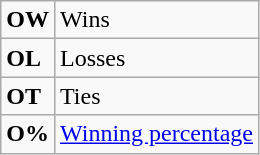<table class="wikitable">
<tr>
<td><strong>OW</strong></td>
<td>Wins</td>
</tr>
<tr>
<td><strong>OL</strong></td>
<td>Losses</td>
</tr>
<tr>
<td><strong>OT</strong></td>
<td>Ties</td>
</tr>
<tr>
<td align="center"><strong>O%</strong></td>
<td><a href='#'>Winning percentage</a></td>
</tr>
</table>
